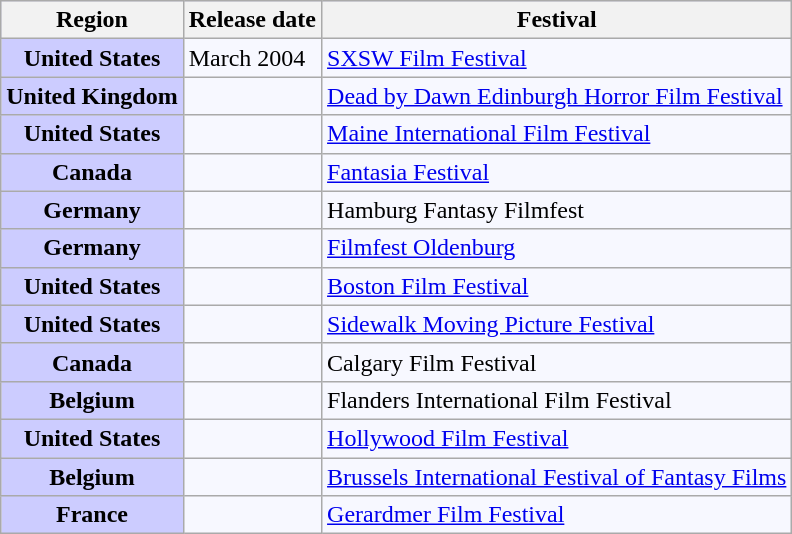<table class="wikitable sortable">
<tr style="background:#ccf;">
<th>Region</th>
<th>Release date</th>
<th>Festival</th>
</tr>
<tr>
<th style="background:#ccf;">United States</th>
<td style="background: #f7f8ff; white-space: nowrap;">March 2004</td>
<td style="background: #f7f8ff; white-space: nowrap;"><a href='#'>SXSW Film Festival</a></td>
</tr>
<tr>
<th style="background:#ccf;">United Kingdom</th>
<td style="background: #f7f8ff; white-space: nowrap;"></td>
<td style="background: #f7f8ff; white-space: nowrap;"><a href='#'>Dead by Dawn Edinburgh Horror Film Festival</a></td>
</tr>
<tr>
<th style="background:#ccf;">United States</th>
<td style="background: #f7f8ff; white-space: nowrap;"></td>
<td style="background: #f7f8ff; white-space: nowrap;"><a href='#'>Maine International Film Festival</a></td>
</tr>
<tr>
<th style="background:#ccf;">Canada</th>
<td style="background: #f7f8ff; white-space: nowrap;"></td>
<td style="background: #f7f8ff; white-space: nowrap;"><a href='#'>Fantasia Festival</a></td>
</tr>
<tr>
<th style="background:#ccf;">Germany</th>
<td style="background: #f7f8ff; white-space: nowrap;"></td>
<td style="background: #f7f8ff; white-space: nowrap;">Hamburg Fantasy Filmfest</td>
</tr>
<tr>
<th style="background:#ccf;">Germany</th>
<td style="background: #f7f8ff; white-space: nowrap;"></td>
<td style="background: #f7f8ff; white-space: nowrap;"><a href='#'>Filmfest Oldenburg</a></td>
</tr>
<tr>
<th style="background:#ccf;">United States</th>
<td style="background: #f7f8ff; white-space: nowrap;"></td>
<td style="background: #f7f8ff; white-space: nowrap;"><a href='#'>Boston Film Festival</a></td>
</tr>
<tr>
<th style="background:#ccf;">United States</th>
<td style="background: #f7f8ff; white-space: nowrap;"></td>
<td style="background: #f7f8ff; white-space: nowrap;"><a href='#'>Sidewalk Moving Picture Festival</a></td>
</tr>
<tr>
<th style="background:#ccf;">Canada</th>
<td style="background: #f7f8ff; white-space: nowrap;"></td>
<td style="background: #f7f8ff; white-space: nowrap;">Calgary Film Festival</td>
</tr>
<tr>
<th style="background:#ccf;">Belgium</th>
<td style="background: #f7f8ff; white-space: nowrap;"></td>
<td style="background: #f7f8ff; white-space: nowrap;">Flanders International Film Festival</td>
</tr>
<tr>
<th style="background:#ccf;">United States</th>
<td style="background: #f7f8ff; white-space: nowrap;"></td>
<td style="background: #f7f8ff; white-space: nowrap;"><a href='#'>Hollywood Film Festival</a></td>
</tr>
<tr>
<th style="background:#ccf;">Belgium</th>
<td style="background: #f7f8ff; white-space: nowrap;"></td>
<td style="background: #f7f8ff; white-space: nowrap;"><a href='#'>Brussels International Festival of Fantasy Films</a></td>
</tr>
<tr>
<th style="background:#ccf;">France</th>
<td style="background: #f7f8ff; white-space: nowrap;"></td>
<td style="background: #f7f8ff; white-space: nowrap;"><a href='#'>Gerardmer Film Festival</a></td>
</tr>
</table>
